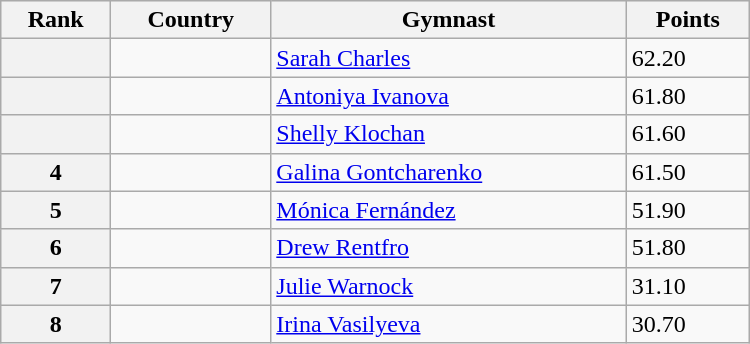<table class="wikitable" width=500>
<tr bgcolor="#efefef">
<th>Rank</th>
<th>Country</th>
<th>Gymnast</th>
<th>Points</th>
</tr>
<tr>
<th></th>
<td></td>
<td><a href='#'>Sarah Charles</a></td>
<td>62.20</td>
</tr>
<tr>
<th></th>
<td></td>
<td><a href='#'>Antoniya Ivanova</a></td>
<td>61.80</td>
</tr>
<tr>
<th></th>
<td></td>
<td><a href='#'>Shelly Klochan</a></td>
<td>61.60</td>
</tr>
<tr>
<th>4</th>
<td></td>
<td><a href='#'>Galina Gontcharenko</a></td>
<td>61.50</td>
</tr>
<tr>
<th>5</th>
<td></td>
<td><a href='#'>Mónica Fernández</a></td>
<td>51.90</td>
</tr>
<tr>
<th>6</th>
<td></td>
<td><a href='#'>Drew Rentfro</a></td>
<td>51.80</td>
</tr>
<tr>
<th>7</th>
<td></td>
<td><a href='#'>Julie Warnock</a></td>
<td>31.10</td>
</tr>
<tr>
<th>8</th>
<td></td>
<td><a href='#'>Irina Vasilyeva</a></td>
<td>30.70</td>
</tr>
</table>
